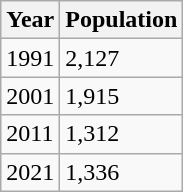<table class=wikitable>
<tr>
<th>Year</th>
<th>Population</th>
</tr>
<tr>
<td>1991</td>
<td>2,127</td>
</tr>
<tr>
<td>2001</td>
<td>1,915</td>
</tr>
<tr>
<td>2011</td>
<td>1,312</td>
</tr>
<tr>
<td>2021</td>
<td>1,336</td>
</tr>
</table>
